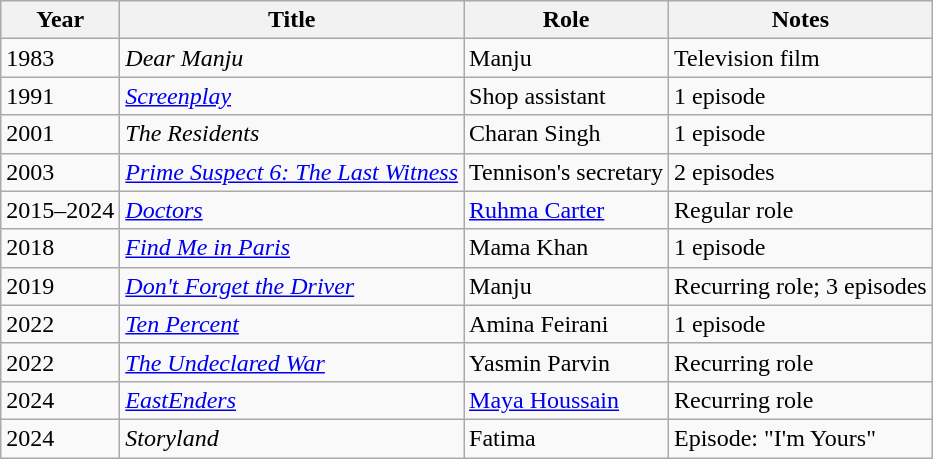<table class="wikitable">
<tr>
<th>Year</th>
<th>Title</th>
<th>Role</th>
<th>Notes</th>
</tr>
<tr>
<td>1983</td>
<td><em>Dear Manju</em></td>
<td>Manju</td>
<td>Television film</td>
</tr>
<tr>
<td>1991</td>
<td><em><a href='#'>Screenplay</a></em></td>
<td>Shop assistant</td>
<td>1 episode</td>
</tr>
<tr>
<td>2001</td>
<td><em>The Residents</em></td>
<td>Charan Singh</td>
<td>1 episode</td>
</tr>
<tr>
<td>2003</td>
<td><em><a href='#'>Prime Suspect 6: The Last Witness</a></em></td>
<td>Tennison's secretary</td>
<td>2 episodes</td>
</tr>
<tr>
<td>2015–2024</td>
<td><em><a href='#'>Doctors</a></em></td>
<td><a href='#'>Ruhma Carter</a></td>
<td>Regular role</td>
</tr>
<tr>
<td>2018</td>
<td><em><a href='#'>Find Me in Paris</a></em></td>
<td>Mama Khan</td>
<td>1 episode</td>
</tr>
<tr>
<td>2019</td>
<td><em><a href='#'>Don't Forget the Driver</a></em></td>
<td>Manju</td>
<td>Recurring role; 3 episodes</td>
</tr>
<tr>
<td>2022</td>
<td><em><a href='#'>Ten Percent</a></em></td>
<td>Amina Feirani</td>
<td>1 episode</td>
</tr>
<tr>
<td>2022</td>
<td><em><a href='#'>The Undeclared War</a></em></td>
<td>Yasmin Parvin</td>
<td>Recurring role</td>
</tr>
<tr>
<td>2024</td>
<td><em><a href='#'>EastEnders</a></em></td>
<td><a href='#'>Maya Houssain</a></td>
<td>Recurring role</td>
</tr>
<tr>
<td>2024</td>
<td><em>Storyland</em></td>
<td>Fatima</td>
<td>Episode: "I'm Yours"</td>
</tr>
</table>
